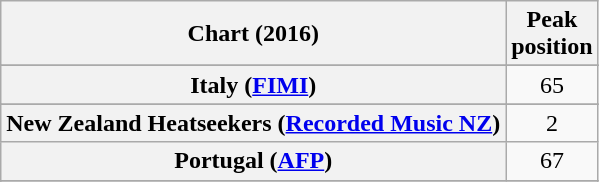<table class="wikitable sortable plainrowheaders" style="text-align:center">
<tr>
<th>Chart (2016)</th>
<th>Peak<br>position</th>
</tr>
<tr>
</tr>
<tr>
</tr>
<tr>
</tr>
<tr>
</tr>
<tr>
</tr>
<tr>
</tr>
<tr>
</tr>
<tr>
</tr>
<tr>
<th scope="row">Italy (<a href='#'>FIMI</a>)</th>
<td>65</td>
</tr>
<tr>
</tr>
<tr>
</tr>
<tr>
<th scope="row">New Zealand Heatseekers (<a href='#'>Recorded Music NZ</a>)</th>
<td>2</td>
</tr>
<tr>
<th scope="row">Portugal (<a href='#'>AFP</a>)</th>
<td>67</td>
</tr>
<tr>
</tr>
<tr>
</tr>
<tr>
</tr>
<tr>
</tr>
<tr>
</tr>
</table>
